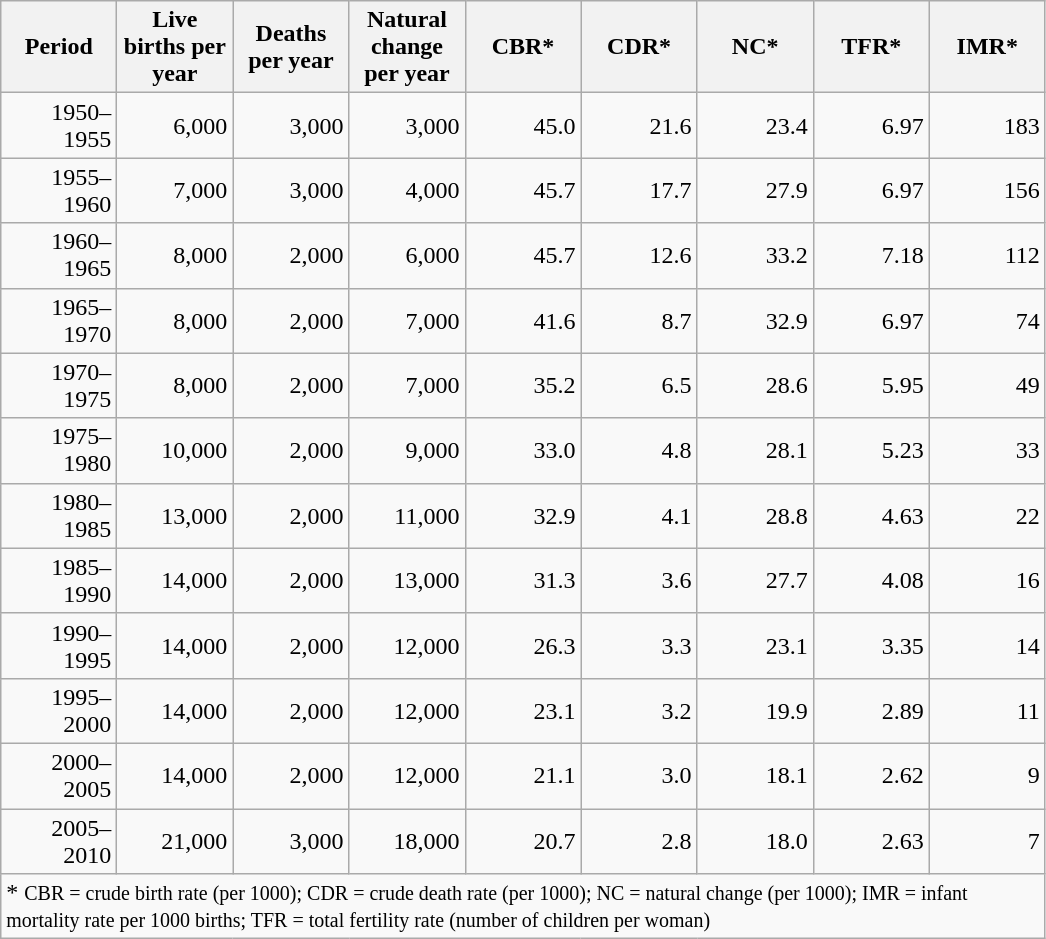<table class="wikitable" style="text-align: right;">
<tr>
<th width="70pt">Period</th>
<th width="70pt">Live births per year</th>
<th width="70pt">Deaths per year</th>
<th width="70pt">Natural change per year</th>
<th width="70pt">CBR*</th>
<th width="70pt">CDR*</th>
<th width="70pt">NC*</th>
<th width="70pt">TFR*</th>
<th width="70pt">IMR*</th>
</tr>
<tr>
<td>1950–1955</td>
<td>6,000</td>
<td>3,000</td>
<td>3,000</td>
<td>45.0</td>
<td>21.6</td>
<td>23.4</td>
<td>6.97</td>
<td>183</td>
</tr>
<tr>
<td>1955–1960</td>
<td>7,000</td>
<td>3,000</td>
<td>4,000</td>
<td>45.7</td>
<td>17.7</td>
<td>27.9</td>
<td>6.97</td>
<td>156</td>
</tr>
<tr>
<td>1960–1965</td>
<td>8,000</td>
<td>2,000</td>
<td>6,000</td>
<td>45.7</td>
<td>12.6</td>
<td>33.2</td>
<td>7.18</td>
<td>112</td>
</tr>
<tr>
<td>1965–1970</td>
<td>8,000</td>
<td>2,000</td>
<td>7,000</td>
<td>41.6</td>
<td>8.7</td>
<td>32.9</td>
<td>6.97</td>
<td>74</td>
</tr>
<tr>
<td>1970–1975</td>
<td>8,000</td>
<td>2,000</td>
<td>7,000</td>
<td>35.2</td>
<td>6.5</td>
<td>28.6</td>
<td>5.95</td>
<td>49</td>
</tr>
<tr>
<td>1975–1980</td>
<td>10,000</td>
<td>2,000</td>
<td>9,000</td>
<td>33.0</td>
<td>4.8</td>
<td>28.1</td>
<td>5.23</td>
<td>33</td>
</tr>
<tr>
<td>1980–1985</td>
<td>13,000</td>
<td>2,000</td>
<td>11,000</td>
<td>32.9</td>
<td>4.1</td>
<td>28.8</td>
<td>4.63</td>
<td>22</td>
</tr>
<tr>
<td>1985–1990</td>
<td>14,000</td>
<td>2,000</td>
<td>13,000</td>
<td>31.3</td>
<td>3.6</td>
<td>27.7</td>
<td>4.08</td>
<td>16</td>
</tr>
<tr>
<td>1990–1995</td>
<td>14,000</td>
<td>2,000</td>
<td>12,000</td>
<td>26.3</td>
<td>3.3</td>
<td>23.1</td>
<td>3.35</td>
<td>14</td>
</tr>
<tr>
<td>1995–2000</td>
<td>14,000</td>
<td>2,000</td>
<td>12,000</td>
<td>23.1</td>
<td>3.2</td>
<td>19.9</td>
<td>2.89</td>
<td>11</td>
</tr>
<tr>
<td>2000–2005</td>
<td>14,000</td>
<td>2,000</td>
<td>12,000</td>
<td>21.1</td>
<td>3.0</td>
<td>18.1</td>
<td>2.62</td>
<td>9</td>
</tr>
<tr>
<td>2005–2010</td>
<td>21,000</td>
<td>3,000</td>
<td>18,000</td>
<td>20.7</td>
<td>2.8</td>
<td>18.0</td>
<td>2.63</td>
<td>7</td>
</tr>
<tr>
<td align="left" colspan="9">* <small> CBR = crude birth rate (per 1000); CDR = crude death rate (per 1000); NC = natural change (per 1000); IMR = infant mortality rate per 1000 births; TFR = total fertility rate (number of children per woman)</small></td>
</tr>
</table>
